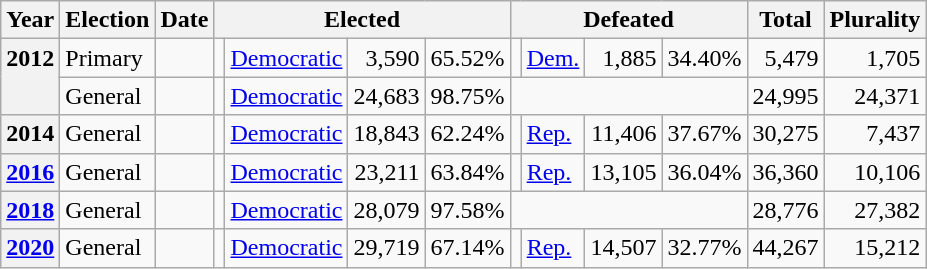<table class=wikitable>
<tr>
<th>Year</th>
<th>Election</th>
<th>Date</th>
<th ! colspan="4">Elected</th>
<th ! colspan="4">Defeated</th>
<th>Total</th>
<th>Plurality</th>
</tr>
<tr>
<th rowspan="2" valign="top">2012</th>
<td valign="top">Primary</td>
<td valign="top"></td>
<td valign="top"></td>
<td valign="top" ><a href='#'>Democratic</a></td>
<td valign="top" align="right">3,590</td>
<td valign="top" align="right">65.52%</td>
<td valign="top"></td>
<td valign="top" ><a href='#'>Dem.</a></td>
<td valign="top" align="right">1,885</td>
<td valign="top" align="right">34.40%</td>
<td valign="top" align="right">5,479</td>
<td valign="top" align="right">1,705</td>
</tr>
<tr>
<td valign="top">General</td>
<td valign="top"></td>
<td valign="top"></td>
<td valign="top" ><a href='#'>Democratic</a></td>
<td valign="top" align="right">24,683</td>
<td valign="top" align="right">98.75%</td>
<td valign="top" colspan="4"></td>
<td valign="top" align="right">24,995</td>
<td valign="top" align="right">24,371</td>
</tr>
<tr>
<th valign="top">2014</th>
<td valign="top">General</td>
<td valign="top"></td>
<td valign="top"></td>
<td valign="top" ><a href='#'>Democratic</a></td>
<td valign="top" align="right">18,843</td>
<td valign="top" align="right">62.24%</td>
<td valign="top"></td>
<td valign="top" ><a href='#'>Rep.</a></td>
<td valign="top" align="right">11,406</td>
<td valign="top" align="right">37.67%</td>
<td valign="top" align="right">30,275</td>
<td valign="top" align="right">7,437</td>
</tr>
<tr>
<th valign="top"><a href='#'>2016</a></th>
<td valign="top">General</td>
<td valign="top"></td>
<td valign="top"></td>
<td valign="top" ><a href='#'>Democratic</a></td>
<td valign="top" align="right">23,211</td>
<td valign="top" align="right">63.84%</td>
<td valign="top"></td>
<td valign="top" ><a href='#'>Rep.</a></td>
<td valign="top" align="right">13,105</td>
<td valign="top" align="right">36.04%</td>
<td valign="top" align="right">36,360</td>
<td valign="top" align="right">10,106</td>
</tr>
<tr>
<th valign="top"><a href='#'>2018</a></th>
<td valign="top">General</td>
<td valign="top"></td>
<td valign="top"></td>
<td valign="top" ><a href='#'>Democratic</a></td>
<td valign="top" align="right">28,079</td>
<td valign="top" align="right">97.58%</td>
<td valign="top" colspan="4"></td>
<td valign="top" align="right">28,776</td>
<td valign="top" align="right">27,382</td>
</tr>
<tr>
<th valign="top"><a href='#'>2020</a></th>
<td valign="top">General</td>
<td valign="top"></td>
<td valign="top"></td>
<td valign="top" ><a href='#'>Democratic</a></td>
<td valign="top" align="right">29,719</td>
<td valign="top" align="right">67.14%</td>
<td valign="top"></td>
<td valign="top" ><a href='#'>Rep.</a></td>
<td valign="top" align="right">14,507</td>
<td valign="top" align="right">32.77%</td>
<td valign="top" align="right">44,267</td>
<td valign="top" align="right">15,212</td>
</tr>
</table>
